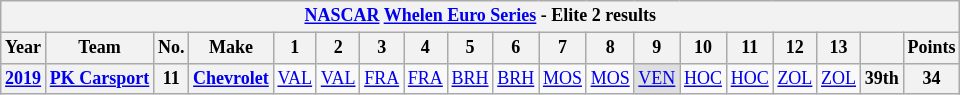<table class="wikitable" style="text-align:center; font-size:75%">
<tr>
<th colspan=21><a href='#'>NASCAR</a> <a href='#'>Whelen Euro Series</a> - Elite 2 results</th>
</tr>
<tr>
<th>Year</th>
<th>Team</th>
<th>No.</th>
<th>Make</th>
<th>1</th>
<th>2</th>
<th>3</th>
<th>4</th>
<th>5</th>
<th>6</th>
<th>7</th>
<th>8</th>
<th>9</th>
<th>10</th>
<th>11</th>
<th>12</th>
<th>13</th>
<th></th>
<th>Points</th>
</tr>
<tr>
<th><a href='#'>2019</a></th>
<th><a href='#'>PK Carsport</a></th>
<th>11</th>
<th><a href='#'>Chevrolet</a></th>
<td><a href='#'>VAL</a></td>
<td><a href='#'>VAL</a></td>
<td><a href='#'>FRA</a></td>
<td><a href='#'>FRA</a></td>
<td><a href='#'>BRH</a></td>
<td><a href='#'>BRH</a></td>
<td><a href='#'>MOS</a></td>
<td><a href='#'>MOS</a></td>
<td style="background-color:#DFDFDF"><a href='#'>VEN</a><br></td>
<td><a href='#'>HOC</a></td>
<td><a href='#'>HOC</a></td>
<td><a href='#'>ZOL</a></td>
<td><a href='#'>ZOL</a></td>
<th>39th</th>
<th>34</th>
</tr>
</table>
